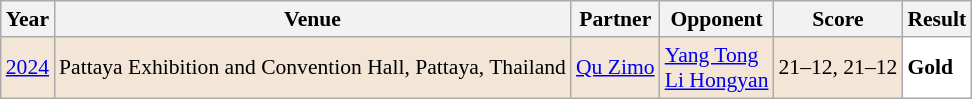<table class="sortable wikitable" style="font-size: 90%;">
<tr>
<th>Year</th>
<th>Venue</th>
<th>Partner</th>
<th>Opponent</th>
<th>Score</th>
<th>Result</th>
</tr>
<tr style="background:#F3E6D7">
<td align="center"><a href='#'>2024</a></td>
<td align="left">Pattaya Exhibition and Convention Hall, Pattaya, Thailand</td>
<td align="left"> <a href='#'>Qu Zimo</a></td>
<td align="left"> <a href='#'>Yang Tong</a><br> <a href='#'>Li Hongyan</a></td>
<td align="left">21–12, 21–12</td>
<td style="text-align:left; background:white"> <strong>Gold</strong></td>
</tr>
</table>
